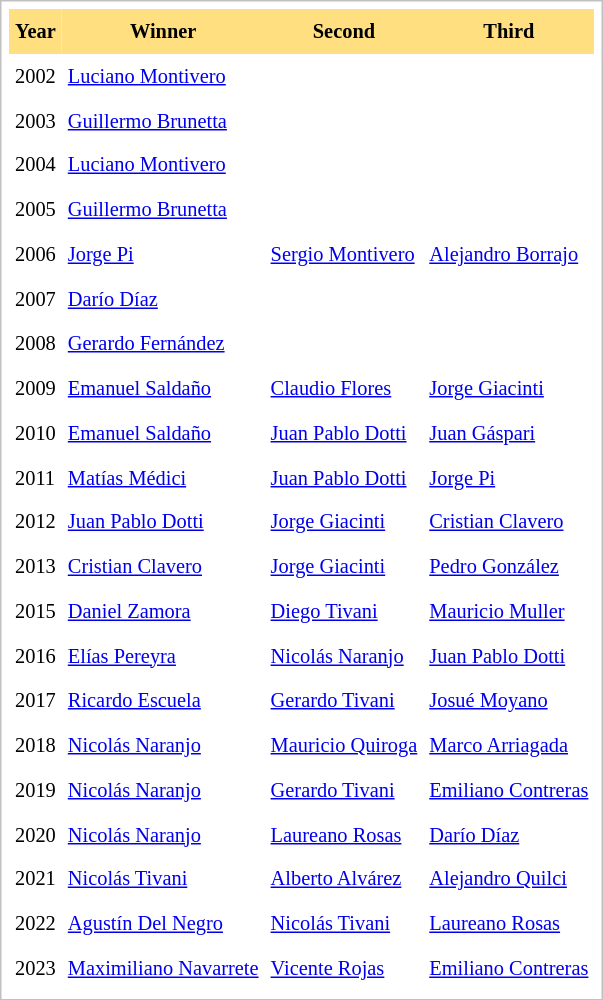<table cellpadding="4" cellspacing="0"  style="border: 1px solid silver; color: black; margin: 0 0 0.5em 0; background-color: white; padding: 5px; text-align: left; font-size:85%; vertical-align: top; line-height:1.6em;">
<tr>
<th scope=col; align="center" bgcolor="FFDF80">Year</th>
<th scope=col; align="center" bgcolor="FFDF80">Winner</th>
<th scope=col; align="center" bgcolor="FFDF80">Second</th>
<th scope=col; align="center" bgcolor="FFDF80">Third</th>
</tr>
<tr>
<td>2002</td>
<td>  <a href='#'>Luciano Montivero</a></td>
<td></td>
<td></td>
</tr>
<tr>
<td>2003</td>
<td>  <a href='#'>Guillermo Brunetta</a></td>
<td></td>
<td></td>
</tr>
<tr>
<td>2004</td>
<td>  <a href='#'>Luciano Montivero</a></td>
<td></td>
<td></td>
</tr>
<tr>
<td>2005</td>
<td>  <a href='#'>Guillermo Brunetta</a></td>
<td></td>
<td></td>
</tr>
<tr>
<td>2006</td>
<td>  <a href='#'>Jorge Pi</a></td>
<td>  <a href='#'>Sergio Montivero</a></td>
<td>  <a href='#'>Alejandro Borrajo</a></td>
</tr>
<tr>
<td>2007</td>
<td>  <a href='#'>Darío Díaz</a></td>
<td></td>
<td></td>
</tr>
<tr>
<td>2008</td>
<td>  <a href='#'>Gerardo Fernández</a></td>
<td></td>
<td></td>
</tr>
<tr>
<td>2009</td>
<td>  <a href='#'>Emanuel Saldaño</a></td>
<td>  <a href='#'>Claudio Flores</a></td>
<td>  <a href='#'>Jorge Giacinti</a></td>
</tr>
<tr>
<td>2010</td>
<td>  <a href='#'>Emanuel Saldaño</a></td>
<td>  <a href='#'>Juan Pablo Dotti</a></td>
<td>  <a href='#'>Juan Gáspari</a></td>
</tr>
<tr>
<td>2011</td>
<td>  <a href='#'>Matías Médici</a></td>
<td>  <a href='#'>Juan Pablo Dotti</a></td>
<td>  <a href='#'>Jorge Pi</a></td>
</tr>
<tr>
<td>2012</td>
<td>  <a href='#'>Juan Pablo Dotti</a></td>
<td>  <a href='#'>Jorge Giacinti</a></td>
<td>  <a href='#'>Cristian Clavero</a></td>
</tr>
<tr>
<td>2013</td>
<td>  <a href='#'>Cristian Clavero</a></td>
<td>  <a href='#'>Jorge Giacinti</a></td>
<td>  <a href='#'>Pedro González</a></td>
</tr>
<tr>
<td>2015</td>
<td> <a href='#'>Daniel Zamora</a></td>
<td> <a href='#'>Diego Tivani</a></td>
<td> <a href='#'>Mauricio Muller</a></td>
</tr>
<tr>
<td>2016</td>
<td> <a href='#'>Elías Pereyra</a></td>
<td> <a href='#'>Nicolás Naranjo</a></td>
<td> <a href='#'>Juan Pablo Dotti</a></td>
</tr>
<tr>
<td>2017</td>
<td> <a href='#'>Ricardo Escuela</a></td>
<td> <a href='#'>Gerardo Tivani</a></td>
<td> <a href='#'>Josué Moyano</a></td>
</tr>
<tr>
<td>2018</td>
<td> <a href='#'>Nicolás Naranjo</a></td>
<td> <a href='#'>Mauricio Quiroga</a></td>
<td> <a href='#'>Marco Arriagada</a></td>
</tr>
<tr>
<td>2019</td>
<td> <a href='#'>Nicolás Naranjo</a></td>
<td> <a href='#'>Gerardo Tivani</a></td>
<td> <a href='#'>Emiliano Contreras</a></td>
</tr>
<tr>
<td>2020</td>
<td> <a href='#'>Nicolás Naranjo</a></td>
<td> <a href='#'>Laureano Rosas</a></td>
<td> <a href='#'>Darío Díaz</a></td>
</tr>
<tr>
<td>2021</td>
<td> <a href='#'>Nicolás Tivani</a></td>
<td> <a href='#'>Alberto Alvárez</a></td>
<td> <a href='#'>Alejandro Quilci</a></td>
</tr>
<tr>
<td>2022</td>
<td> <a href='#'>Agustín Del Negro</a></td>
<td> <a href='#'>Nicolás Tivani</a></td>
<td> <a href='#'>Laureano Rosas</a></td>
</tr>
<tr>
<td>2023</td>
<td> <a href='#'>Maximiliano Navarrete</a></td>
<td> <a href='#'>Vicente Rojas</a></td>
<td> <a href='#'>Emiliano Contreras</a></td>
</tr>
</table>
